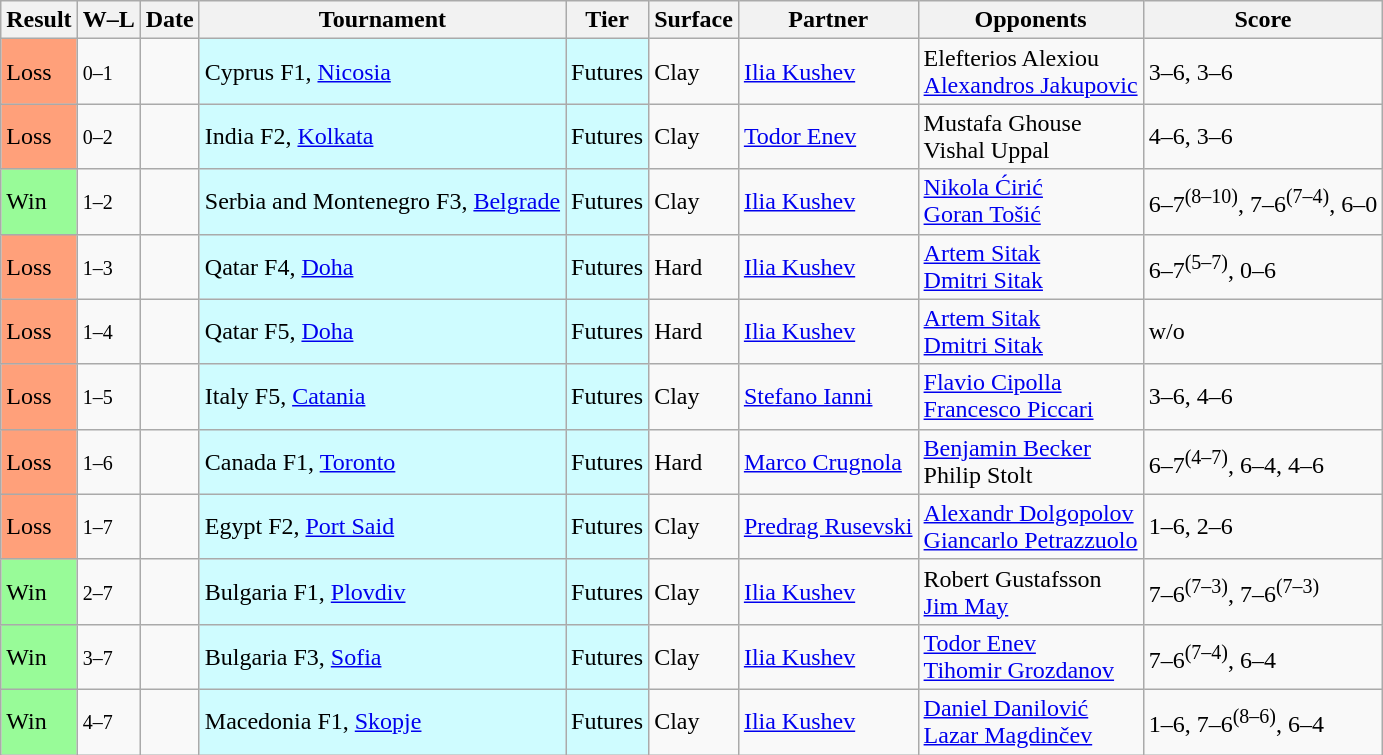<table class="sortable wikitable">
<tr>
<th>Result</th>
<th class="unsortable">W–L</th>
<th>Date</th>
<th>Tournament</th>
<th>Tier</th>
<th>Surface</th>
<th>Partner</th>
<th>Opponents</th>
<th class="unsortable">Score</th>
</tr>
<tr>
<td bgcolor=#FFA07A>Loss</td>
<td><small>0–1</small></td>
<td></td>
<td style="background:#cffcff;">Cyprus F1, <a href='#'>Nicosia</a></td>
<td style="background:#cffcff;">Futures</td>
<td>Clay</td>
<td> <a href='#'>Ilia Kushev</a></td>
<td> Elefterios Alexiou<br> <a href='#'>Alexandros Jakupovic</a></td>
<td>3–6, 3–6</td>
</tr>
<tr>
<td bgcolor=#FFA07A>Loss</td>
<td><small>0–2</small></td>
<td></td>
<td style="background:#cffcff;">India F2, <a href='#'>Kolkata</a></td>
<td style="background:#cffcff;">Futures</td>
<td>Clay</td>
<td> <a href='#'>Todor Enev</a></td>
<td> Mustafa Ghouse<br> Vishal Uppal</td>
<td>4–6, 3–6</td>
</tr>
<tr>
<td bgcolor=#98fb98>Win</td>
<td><small>1–2</small></td>
<td></td>
<td style="background:#cffcff;">Serbia and Montenegro F3, <a href='#'>Belgrade</a></td>
<td style="background:#cffcff;">Futures</td>
<td>Clay</td>
<td> <a href='#'>Ilia Kushev</a></td>
<td> <a href='#'>Nikola Ćirić</a><br> <a href='#'>Goran Tošić</a></td>
<td>6–7<sup>(8–10)</sup>, 7–6<sup>(7–4)</sup>, 6–0</td>
</tr>
<tr>
<td bgcolor=#FFA07A>Loss</td>
<td><small>1–3</small></td>
<td></td>
<td style="background:#cffcff;">Qatar F4, <a href='#'>Doha</a></td>
<td style="background:#cffcff;">Futures</td>
<td>Hard</td>
<td> <a href='#'>Ilia Kushev</a></td>
<td> <a href='#'>Artem Sitak</a><br> <a href='#'>Dmitri Sitak</a></td>
<td>6–7<sup>(5–7)</sup>, 0–6</td>
</tr>
<tr>
<td bgcolor=#FFA07A>Loss</td>
<td><small>1–4</small></td>
<td></td>
<td style="background:#cffcff;">Qatar F5, <a href='#'>Doha</a></td>
<td style="background:#cffcff;">Futures</td>
<td>Hard</td>
<td> <a href='#'>Ilia Kushev</a></td>
<td> <a href='#'>Artem Sitak</a><br> <a href='#'>Dmitri Sitak</a></td>
<td>w/o</td>
</tr>
<tr>
<td bgcolor=#FFA07A>Loss</td>
<td><small>1–5</small></td>
<td></td>
<td style="background:#cffcff;">Italy F5, <a href='#'>Catania</a></td>
<td style="background:#cffcff;">Futures</td>
<td>Clay</td>
<td> <a href='#'>Stefano Ianni</a></td>
<td> <a href='#'>Flavio Cipolla</a><br> <a href='#'>Francesco Piccari</a></td>
<td>3–6, 4–6</td>
</tr>
<tr>
<td bgcolor=#FFA07A>Loss</td>
<td><small>1–6</small></td>
<td></td>
<td style="background:#cffcff;">Canada F1, <a href='#'>Toronto</a></td>
<td style="background:#cffcff;">Futures</td>
<td>Hard</td>
<td> <a href='#'>Marco Crugnola</a></td>
<td> <a href='#'>Benjamin Becker</a><br> Philip Stolt</td>
<td>6–7<sup>(4–7)</sup>, 6–4, 4–6</td>
</tr>
<tr>
<td bgcolor=#FFA07A>Loss</td>
<td><small>1–7</small></td>
<td></td>
<td style="background:#cffcff;">Egypt F2, <a href='#'>Port Said</a></td>
<td style="background:#cffcff;">Futures</td>
<td>Clay</td>
<td> <a href='#'>Predrag Rusevski</a></td>
<td> <a href='#'>Alexandr Dolgopolov</a><br> <a href='#'>Giancarlo Petrazzuolo</a></td>
<td>1–6, 2–6</td>
</tr>
<tr>
<td bgcolor=#98fb98>Win</td>
<td><small>2–7</small></td>
<td></td>
<td style="background:#cffcff;">Bulgaria F1, <a href='#'>Plovdiv</a></td>
<td style="background:#cffcff;">Futures</td>
<td>Clay</td>
<td> <a href='#'>Ilia Kushev</a></td>
<td> Robert Gustafsson<br> <a href='#'>Jim May</a></td>
<td>7–6<sup>(7–3)</sup>, 7–6<sup>(7–3)</sup></td>
</tr>
<tr>
<td bgcolor=#98fb98>Win</td>
<td><small>3–7</small></td>
<td></td>
<td style="background:#cffcff;">Bulgaria F3, <a href='#'>Sofia</a></td>
<td style="background:#cffcff;">Futures</td>
<td>Clay</td>
<td> <a href='#'>Ilia Kushev</a></td>
<td> <a href='#'>Todor Enev</a><br> <a href='#'>Tihomir Grozdanov</a></td>
<td>7–6<sup>(7–4)</sup>, 6–4</td>
</tr>
<tr>
<td bgcolor=#98fb98>Win</td>
<td><small>4–7</small></td>
<td></td>
<td style="background:#cffcff;">Macedonia F1, <a href='#'>Skopje</a></td>
<td style="background:#cffcff;">Futures</td>
<td>Clay</td>
<td> <a href='#'>Ilia Kushev</a></td>
<td> <a href='#'>Daniel Danilović</a><br> <a href='#'>Lazar Magdinčev</a></td>
<td>1–6, 7–6<sup>(8–6)</sup>, 6–4</td>
</tr>
</table>
